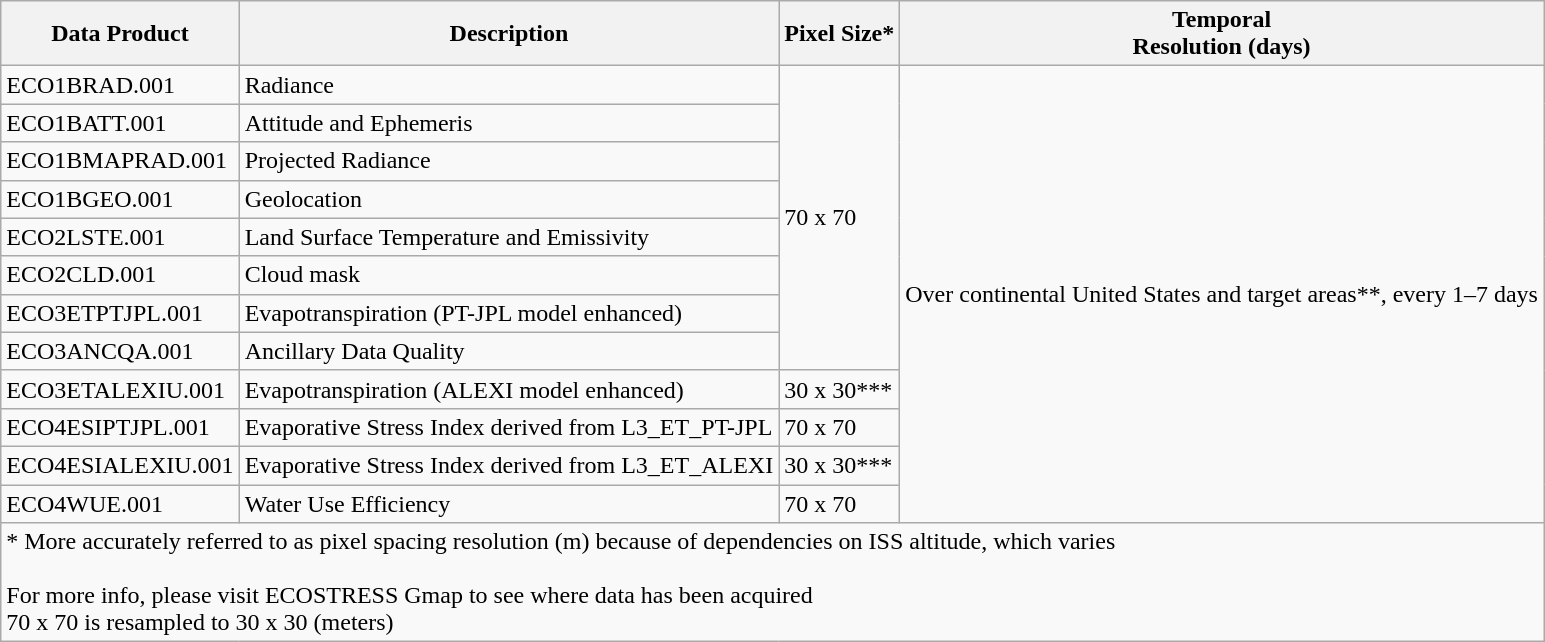<table class="wikitable">
<tr>
<th><strong>Data Product</strong></th>
<th><strong>Description</strong></th>
<th><strong>Pixel Size*</strong></th>
<th><strong>Temporal</strong><br><strong>Resolution (days)</strong></th>
</tr>
<tr>
<td>ECO1BRAD.001</td>
<td>Radiance</td>
<td rowspan="8">70 x 70</td>
<td rowspan="12">Over continental United States and target areas**, every 1–7 days</td>
</tr>
<tr>
<td>ECO1BATT.001</td>
<td>Attitude and Ephemeris</td>
</tr>
<tr>
<td>ECO1BMAPRAD.001</td>
<td>Projected Radiance</td>
</tr>
<tr>
<td>ECO1BGEO.001</td>
<td>Geolocation</td>
</tr>
<tr>
<td>ECO2LSTE.001</td>
<td>Land Surface Temperature and Emissivity</td>
</tr>
<tr>
<td>ECO2CLD.001</td>
<td>Cloud mask</td>
</tr>
<tr>
<td>ECO3ETPTJPL.001</td>
<td>Evapotranspiration (PT-JPL model enhanced)</td>
</tr>
<tr>
<td>ECO3ANCQA.001</td>
<td>Ancillary Data Quality</td>
</tr>
<tr>
<td>ECO3ETALEXIU.001</td>
<td>Evapotranspiration (ALEXI model enhanced)</td>
<td>30 x 30***</td>
</tr>
<tr>
<td>ECO4ESIPTJPL.001</td>
<td>Evaporative Stress Index derived from L3_ET_PT-JPL</td>
<td>70 x 70</td>
</tr>
<tr>
<td>ECO4ESIALEXIU.001</td>
<td>Evaporative Stress Index derived from L3_ET_ALEXI</td>
<td>30 x 30***</td>
</tr>
<tr>
<td>ECO4WUE.001</td>
<td>Water Use Efficiency</td>
<td>70 x 70</td>
</tr>
<tr>
<td colspan="4">* More accurately referred to as pixel spacing resolution (m) because of dependencies on ISS altitude, which varies<br><br> For more info, please visit ECOSTRESS Gmap to see where data has been acquired<br> 70 x 70 is resampled to 30 x 30 (meters)</td>
</tr>
</table>
